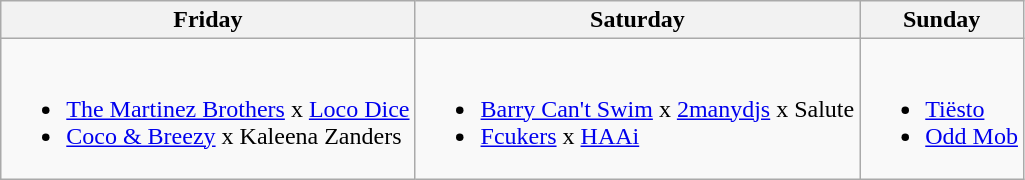<table class="wikitable">
<tr>
<th>Friday</th>
<th>Saturday</th>
<th>Sunday</th>
</tr>
<tr valign="top">
<td><br><ul><li><a href='#'>The Martinez Brothers</a> x <a href='#'>Loco Dice</a></li><li><a href='#'>Coco & Breezy</a> x Kaleena Zanders</li></ul></td>
<td><br><ul><li><a href='#'>Barry Can't Swim</a> x <a href='#'>2manydjs</a> x Salute</li><li><a href='#'>Fcukers</a> x <a href='#'>HAAi</a></li></ul></td>
<td><br><ul><li><a href='#'>Tiësto</a></li><li><a href='#'>Odd Mob</a></li></ul></td>
</tr>
</table>
